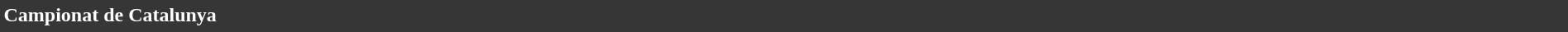<table style="width: 100%; background:#363636; color:white;">
<tr>
<td><strong>Campionat de Catalunya</strong></td>
</tr>
<tr>
</tr>
</table>
